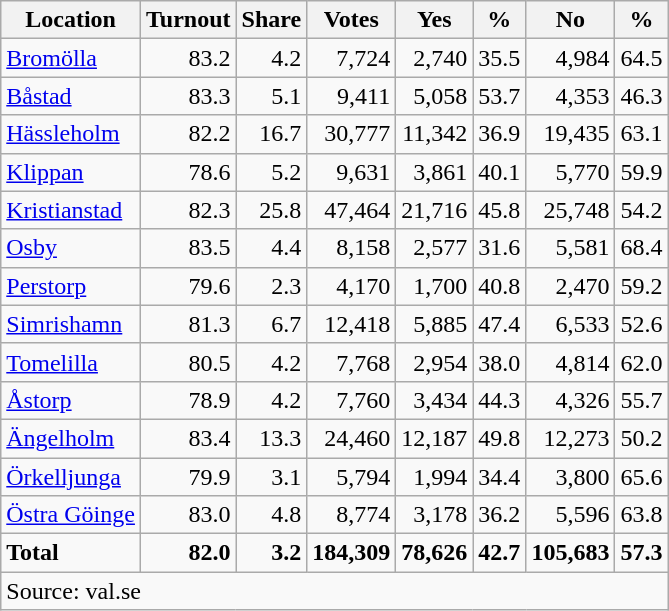<table class="wikitable sortable" style=text-align:right>
<tr>
<th>Location</th>
<th>Turnout</th>
<th>Share</th>
<th>Votes</th>
<th>Yes</th>
<th>%</th>
<th>No</th>
<th>%</th>
</tr>
<tr>
<td align=left><a href='#'>Bromölla</a></td>
<td>83.2</td>
<td>4.2</td>
<td>7,724</td>
<td>2,740</td>
<td>35.5</td>
<td>4,984</td>
<td>64.5</td>
</tr>
<tr>
<td align=left><a href='#'>Båstad</a></td>
<td>83.3</td>
<td>5.1</td>
<td>9,411</td>
<td>5,058</td>
<td>53.7</td>
<td>4,353</td>
<td>46.3</td>
</tr>
<tr>
<td align=left><a href='#'>Hässleholm</a></td>
<td>82.2</td>
<td>16.7</td>
<td>30,777</td>
<td>11,342</td>
<td>36.9</td>
<td>19,435</td>
<td>63.1</td>
</tr>
<tr>
<td align=left><a href='#'>Klippan</a></td>
<td>78.6</td>
<td>5.2</td>
<td>9,631</td>
<td>3,861</td>
<td>40.1</td>
<td>5,770</td>
<td>59.9</td>
</tr>
<tr>
<td align=left><a href='#'>Kristianstad</a></td>
<td>82.3</td>
<td>25.8</td>
<td>47,464</td>
<td>21,716</td>
<td>45.8</td>
<td>25,748</td>
<td>54.2</td>
</tr>
<tr>
<td align=left><a href='#'>Osby</a></td>
<td>83.5</td>
<td>4.4</td>
<td>8,158</td>
<td>2,577</td>
<td>31.6</td>
<td>5,581</td>
<td>68.4</td>
</tr>
<tr>
<td align=left><a href='#'>Perstorp</a></td>
<td>79.6</td>
<td>2.3</td>
<td>4,170</td>
<td>1,700</td>
<td>40.8</td>
<td>2,470</td>
<td>59.2</td>
</tr>
<tr>
<td align=left><a href='#'>Simrishamn</a></td>
<td>81.3</td>
<td>6.7</td>
<td>12,418</td>
<td>5,885</td>
<td>47.4</td>
<td>6,533</td>
<td>52.6</td>
</tr>
<tr>
<td align=left><a href='#'>Tomelilla</a></td>
<td>80.5</td>
<td>4.2</td>
<td>7,768</td>
<td>2,954</td>
<td>38.0</td>
<td>4,814</td>
<td>62.0</td>
</tr>
<tr>
<td align=left><a href='#'>Åstorp</a></td>
<td>78.9</td>
<td>4.2</td>
<td>7,760</td>
<td>3,434</td>
<td>44.3</td>
<td>4,326</td>
<td>55.7</td>
</tr>
<tr>
<td align=left><a href='#'>Ängelholm</a></td>
<td>83.4</td>
<td>13.3</td>
<td>24,460</td>
<td>12,187</td>
<td>49.8</td>
<td>12,273</td>
<td>50.2</td>
</tr>
<tr>
<td align=left><a href='#'>Örkelljunga</a></td>
<td>79.9</td>
<td>3.1</td>
<td>5,794</td>
<td>1,994</td>
<td>34.4</td>
<td>3,800</td>
<td>65.6</td>
</tr>
<tr>
<td align=left><a href='#'>Östra Göinge</a></td>
<td>83.0</td>
<td>4.8</td>
<td>8,774</td>
<td>3,178</td>
<td>36.2</td>
<td>5,596</td>
<td>63.8</td>
</tr>
<tr>
<td align=left><strong>Total</strong></td>
<td><strong>82.0</strong></td>
<td><strong>3.2</strong></td>
<td><strong>184,309</strong></td>
<td><strong>78,626</strong></td>
<td><strong>42.7</strong></td>
<td><strong>105,683</strong></td>
<td><strong>57.3</strong></td>
</tr>
<tr>
<td align=left colspan=8>Source: val.se </td>
</tr>
</table>
